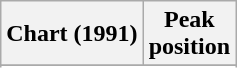<table class="wikitable sortable">
<tr>
<th align="left">Chart (1991)</th>
<th align="center">Peak<br>position</th>
</tr>
<tr>
</tr>
<tr>
</tr>
</table>
